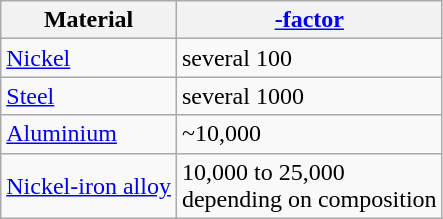<table class="wikitable">
<tr>
<th>Material</th>
<th><a href='#'>-factor</a></th>
</tr>
<tr>
<td><a href='#'>Nickel</a></td>
<td>several 100</td>
</tr>
<tr>
<td><a href='#'>Steel</a></td>
<td>several 1000</td>
</tr>
<tr>
<td><a href='#'>Aluminium</a></td>
<td>~10,000</td>
</tr>
<tr>
<td><a href='#'>Nickel-iron alloy</a></td>
<td>10,000 to 25,000 <br>depending on composition</td>
</tr>
</table>
